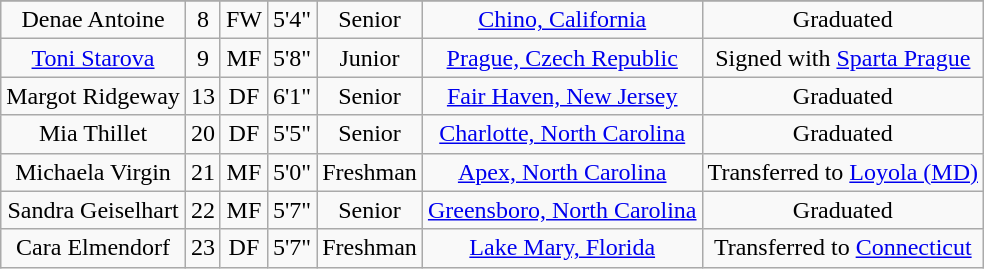<table class="wikitable sortable" style="text-align:center;" border="1">
<tr align=center>
</tr>
<tr>
<td>Denae Antoine</td>
<td>8</td>
<td>FW</td>
<td>5'4"</td>
<td>Senior</td>
<td><a href='#'>Chino, California</a></td>
<td>Graduated</td>
</tr>
<tr>
<td><a href='#'>Toni Starova</a></td>
<td>9</td>
<td>MF</td>
<td>5'8"</td>
<td>Junior</td>
<td><a href='#'>Prague, Czech Republic</a></td>
<td>Signed with <a href='#'>Sparta Prague</a></td>
</tr>
<tr>
<td>Margot Ridgeway</td>
<td>13</td>
<td>DF</td>
<td>6'1"</td>
<td>Senior</td>
<td><a href='#'>Fair Haven, New Jersey</a></td>
<td>Graduated</td>
</tr>
<tr>
<td>Mia Thillet</td>
<td>20</td>
<td>DF</td>
<td>5'5"</td>
<td>Senior</td>
<td><a href='#'>Charlotte, North Carolina</a></td>
<td>Graduated</td>
</tr>
<tr>
<td>Michaela Virgin</td>
<td>21</td>
<td>MF</td>
<td>5'0"</td>
<td>Freshman</td>
<td><a href='#'>Apex, North Carolina</a></td>
<td>Transferred to <a href='#'>Loyola (MD)</a></td>
</tr>
<tr>
<td>Sandra Geiselhart</td>
<td>22</td>
<td>MF</td>
<td>5'7"</td>
<td>Senior</td>
<td><a href='#'>Greensboro, North Carolina</a></td>
<td>Graduated</td>
</tr>
<tr>
<td>Cara Elmendorf</td>
<td>23</td>
<td>DF</td>
<td>5'7"</td>
<td>Freshman</td>
<td><a href='#'>Lake Mary, Florida</a></td>
<td>Transferred to <a href='#'>Connecticut</a></td>
</tr>
</table>
